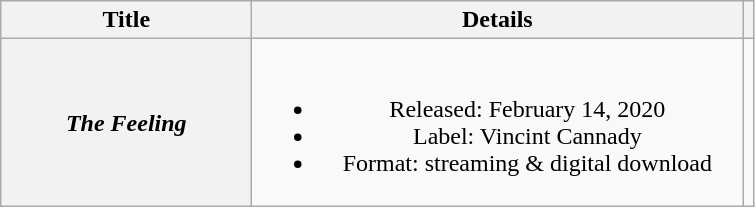<table class="wikitable plainrowheaders" style="text-align:center;">
<tr>
<th scope="col" style="width:10em;">Title</th>
<th scope="col" style="width:20em;">Details</th>
<th></th>
</tr>
<tr>
<th scope="row"><em>The Feeling</em></th>
<td><br><ul><li>Released: February 14, 2020</li><li>Label: Vincint Cannady</li><li>Format: streaming & digital download</li></ul></td>
<td></td>
</tr>
</table>
